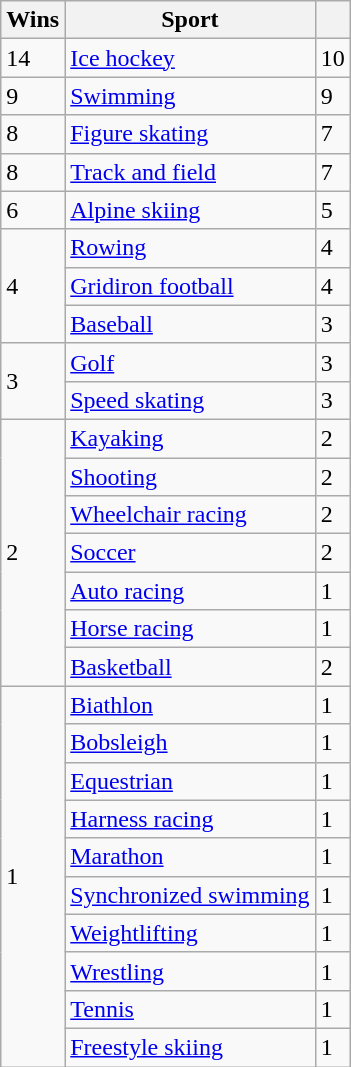<table class="wikitable">
<tr>
<th>Wins</th>
<th>Sport</th>
<th></th>
</tr>
<tr>
<td>14</td>
<td><a href='#'>Ice hockey</a></td>
<td>10</td>
</tr>
<tr>
<td>9</td>
<td><a href='#'>Swimming</a></td>
<td>9</td>
</tr>
<tr>
<td>8</td>
<td><a href='#'>Figure skating</a></td>
<td>7</td>
</tr>
<tr>
<td>8</td>
<td><a href='#'>Track and field</a></td>
<td>7</td>
</tr>
<tr>
<td>6</td>
<td><a href='#'>Alpine skiing</a></td>
<td>5</td>
</tr>
<tr>
<td rowspan=3>4</td>
<td><a href='#'>Rowing</a></td>
<td>4</td>
</tr>
<tr>
<td><a href='#'>Gridiron football</a></td>
<td>4</td>
</tr>
<tr>
<td><a href='#'>Baseball</a></td>
<td>3</td>
</tr>
<tr>
<td rowspan=2>3</td>
<td><a href='#'>Golf</a></td>
<td>3</td>
</tr>
<tr>
<td><a href='#'>Speed skating</a></td>
<td>3</td>
</tr>
<tr>
<td rowspan=7>2</td>
<td><a href='#'>Kayaking</a></td>
<td>2</td>
</tr>
<tr>
<td><a href='#'>Shooting</a></td>
<td>2</td>
</tr>
<tr>
<td><a href='#'>Wheelchair racing</a></td>
<td>2</td>
</tr>
<tr>
<td><a href='#'>Soccer</a></td>
<td>2</td>
</tr>
<tr>
<td><a href='#'>Auto racing</a></td>
<td>1</td>
</tr>
<tr>
<td><a href='#'>Horse racing</a></td>
<td>1</td>
</tr>
<tr>
<td><a href='#'>Basketball</a></td>
<td>2</td>
</tr>
<tr>
<td rowspan="10">1</td>
<td><a href='#'>Biathlon</a></td>
<td>1</td>
</tr>
<tr>
<td><a href='#'>Bobsleigh</a></td>
<td>1</td>
</tr>
<tr>
<td><a href='#'>Equestrian</a></td>
<td>1</td>
</tr>
<tr>
<td><a href='#'>Harness racing</a></td>
<td>1</td>
</tr>
<tr>
<td><a href='#'>Marathon</a></td>
<td>1</td>
</tr>
<tr>
<td><a href='#'>Synchronized swimming</a></td>
<td>1</td>
</tr>
<tr>
<td><a href='#'>Weightlifting</a></td>
<td>1</td>
</tr>
<tr>
<td><a href='#'>Wrestling</a></td>
<td>1</td>
</tr>
<tr>
<td><a href='#'>Tennis</a></td>
<td>1</td>
</tr>
<tr>
<td><a href='#'>Freestyle skiing</a></td>
<td>1</td>
</tr>
</table>
